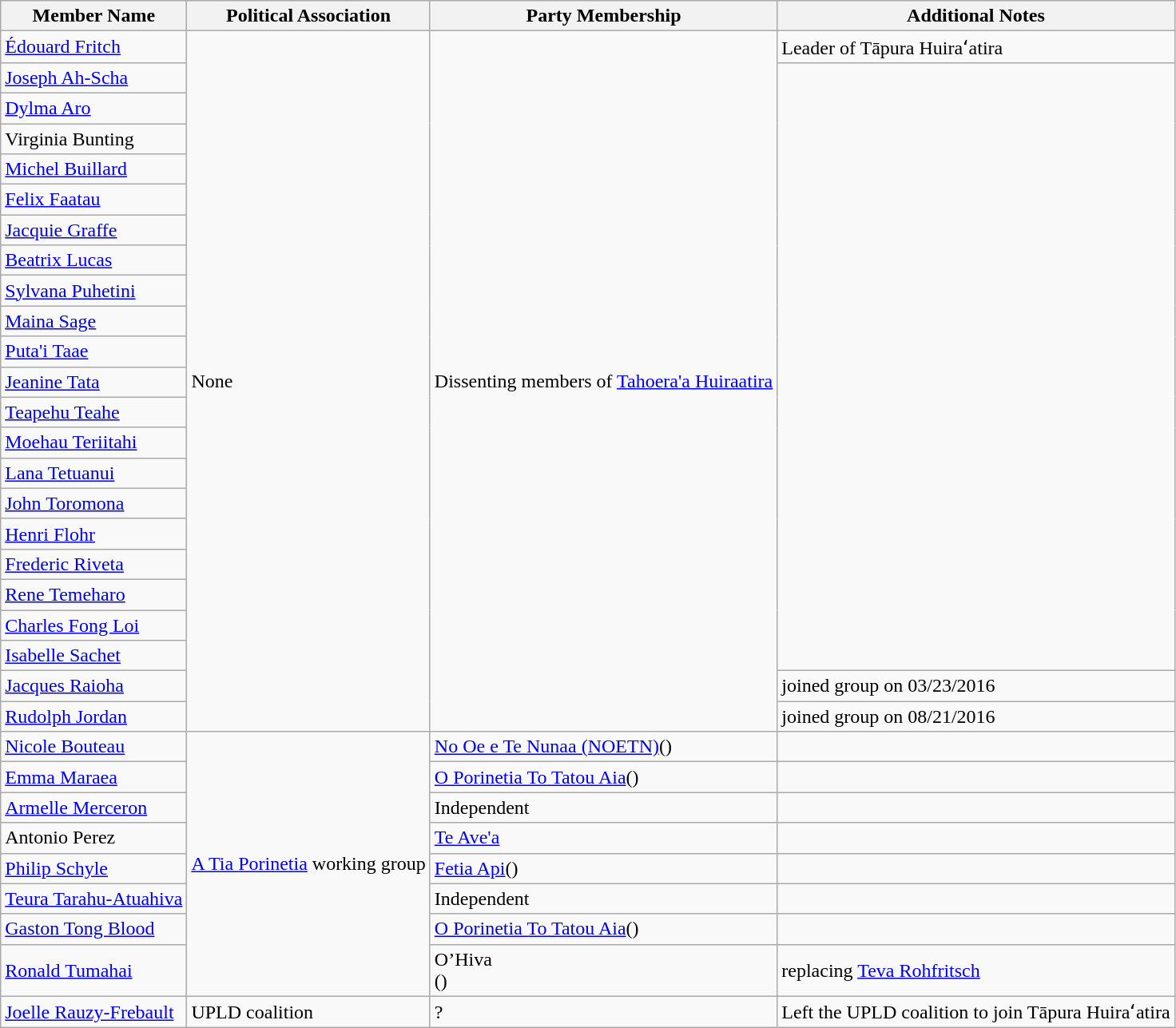<table class="wikitable">
<tr>
<th>Member Name</th>
<th>Political Association</th>
<th>Party Membership</th>
<th>Additional Notes</th>
</tr>
<tr>
<td><a href='#'>Édouard Fritch</a></td>
<td rowspan="23">None</td>
<td rowspan="23">Dissenting members of <a href='#'>Tahoera'a Huiraatira</a></td>
<td>Leader of Tāpura Huiraʻatira</td>
</tr>
<tr>
<td><a href='#'>Joseph Ah-Scha</a></td>
<td rowspan="20"></td>
</tr>
<tr>
<td><a href='#'>Dylma Aro</a></td>
</tr>
<tr>
<td>Virginia Bunting</td>
</tr>
<tr>
<td><a href='#'>Michel Buillard</a></td>
</tr>
<tr>
<td><a href='#'>Felix Faatau</a></td>
</tr>
<tr>
<td><a href='#'>Jacquie Graffe</a></td>
</tr>
<tr>
<td><a href='#'>Beatrix Lucas</a></td>
</tr>
<tr>
<td><a href='#'>Sylvana Puhetini</a></td>
</tr>
<tr>
<td><a href='#'>Maina Sage</a></td>
</tr>
<tr>
<td><a href='#'>Puta'i Taae</a></td>
</tr>
<tr>
<td><a href='#'>Jeanine Tata</a></td>
</tr>
<tr>
<td><a href='#'>Teapehu Teahe</a></td>
</tr>
<tr>
<td><a href='#'>Moehau Teriitahi</a></td>
</tr>
<tr>
<td><a href='#'>Lana Tetuanui</a></td>
</tr>
<tr>
<td><a href='#'>John Toromona</a></td>
</tr>
<tr>
<td><a href='#'>Henri Flohr</a></td>
</tr>
<tr>
<td><a href='#'>Frederic Riveta</a></td>
</tr>
<tr>
<td><a href='#'>Rene Temeharo</a></td>
</tr>
<tr>
<td><a href='#'>Charles Fong Loi</a></td>
</tr>
<tr>
<td><a href='#'>Isabelle Sachet</a></td>
</tr>
<tr>
<td><a href='#'>Jacques Raioha</a></td>
<td>joined group on 03/23/2016</td>
</tr>
<tr>
<td><a href='#'>Rudolph Jordan</a></td>
<td>joined group on 08/21/2016</td>
</tr>
<tr>
<td><a href='#'>Nicole Bouteau</a></td>
<td rowspan="8"><a href='#'>A Tia Porinetia</a> working group</td>
<td><a href='#'>No Oe e Te Nunaa (NOETN)</a>()</td>
<td></td>
</tr>
<tr>
<td><a href='#'>Emma Maraea</a></td>
<td><a href='#'>O Porinetia To Tatou Aia</a>()</td>
<td></td>
</tr>
<tr>
<td><a href='#'>Armelle Merceron</a></td>
<td>Independent</td>
<td></td>
</tr>
<tr>
<td>Antonio Perez</td>
<td><a href='#'>Te Ave'a</a></td>
<td></td>
</tr>
<tr>
<td><a href='#'>Philip Schyle</a></td>
<td><a href='#'>Fetia Api</a>()</td>
<td></td>
</tr>
<tr>
<td><a href='#'>Teura Tarahu-Atuahiva</a></td>
<td>Independent</td>
<td></td>
</tr>
<tr>
<td><a href='#'>Gaston Tong Blood</a></td>
<td><a href='#'>O Porinetia To Tatou Aia</a>()</td>
<td></td>
</tr>
<tr>
<td><a href='#'>Ronald Tumahai</a></td>
<td>O’Hiva<br>()</td>
<td>replacing <a href='#'>Teva Rohfritsch</a></td>
</tr>
<tr>
<td><a href='#'>Joelle Rauzy-Frebault</a></td>
<td>UPLD coalition</td>
<td>?</td>
<td>Left the UPLD coalition to join Tāpura Huiraʻatira</td>
</tr>
</table>
